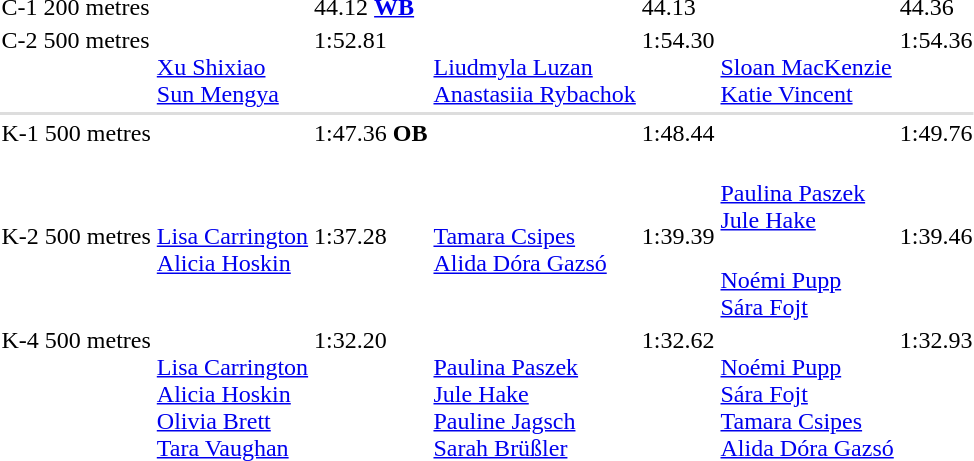<table>
<tr>
<td>C-1 200 metres<br></td>
<td></td>
<td>44.12 <strong><a href='#'>WB</a></strong></td>
<td></td>
<td>44.13</td>
<td></td>
<td>44.36</td>
</tr>
<tr valign=top>
<td>C-2 500 metres<br></td>
<td><br><a href='#'>Xu Shixiao</a><br><a href='#'>Sun Mengya</a></td>
<td>1:52.81</td>
<td><br><a href='#'>Liudmyla Luzan</a><br><a href='#'>Anastasiia Rybachok</a></td>
<td>1:54.30</td>
<td><br><a href='#'>Sloan MacKenzie</a><br><a href='#'>Katie Vincent</a></td>
<td>1:54.36</td>
</tr>
<tr bgcolor=#DDDDDD>
<td colspan=7></td>
</tr>
<tr>
<td>K-1 500 metres<br></td>
<td></td>
<td>1:47.36 <strong>OB</strong></td>
<td></td>
<td>1:48.44</td>
<td></td>
<td>1:49.76</td>
</tr>
<tr>
<td rowspan=2>K-2 500 metres<br></td>
<td rowspan=2><br><a href='#'>Lisa Carrington</a><br><a href='#'>Alicia Hoskin</a></td>
<td rowspan=2>1:37.28</td>
<td rowspan=2><br><a href='#'>Tamara Csipes</a><br><a href='#'>Alida Dóra Gazsó</a></td>
<td rowspan=2>1:39.39</td>
<td><br><a href='#'>Paulina Paszek</a><br><a href='#'>Jule Hake</a></td>
<td rowspan=2>1:39.46</td>
</tr>
<tr>
<td><br><a href='#'>Noémi Pupp</a><br><a href='#'>Sára Fojt</a></td>
</tr>
<tr valign=top>
<td>K-4 500 metres<br></td>
<td><br><a href='#'>Lisa Carrington</a><br><a href='#'>Alicia Hoskin</a><br><a href='#'>Olivia Brett</a><br><a href='#'>Tara Vaughan</a></td>
<td>1:32.20</td>
<td><br><a href='#'>Paulina Paszek</a><br><a href='#'>Jule Hake</a><br><a href='#'>Pauline Jagsch</a><br><a href='#'>Sarah Brüßler</a></td>
<td>1:32.62</td>
<td><br><a href='#'>Noémi Pupp</a><br><a href='#'>Sára Fojt</a><br><a href='#'>Tamara Csipes</a><br><a href='#'>Alida Dóra Gazsó</a></td>
<td>1:32.93</td>
</tr>
</table>
